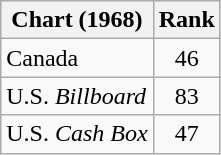<table class="wikitable sortable">
<tr>
<th align="left">Chart (1968)</th>
<th style="text-align:center;">Rank</th>
</tr>
<tr>
<td>Canada</td>
<td style="text-align:center;">46</td>
</tr>
<tr>
<td>U.S. <em>Billboard</em></td>
<td style="text-align:center;">83</td>
</tr>
<tr>
<td>U.S. <em>Cash Box</em></td>
<td style="text-align:center;">47</td>
</tr>
</table>
